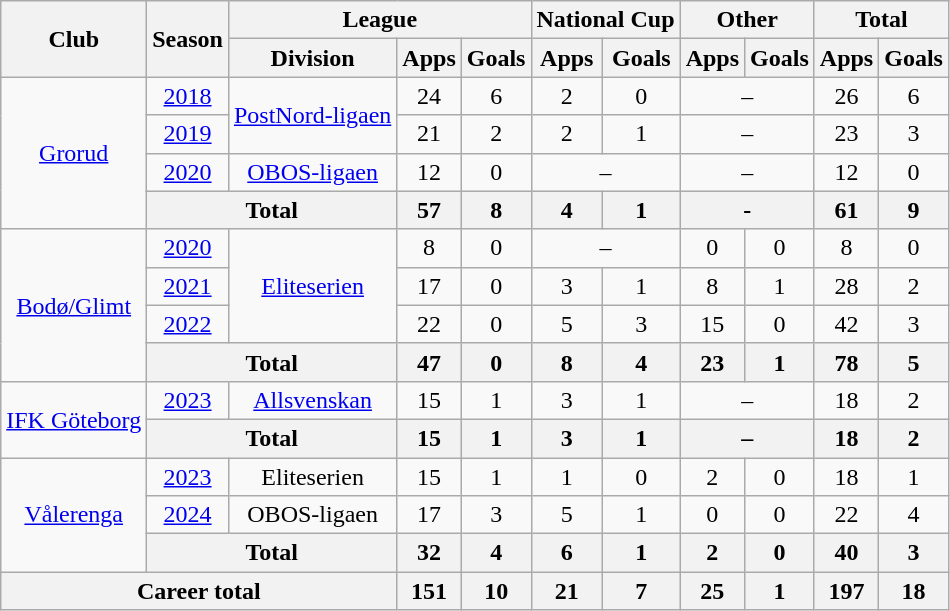<table class="wikitable" style="text-align:center">
<tr>
<th rowspan="2">Club</th>
<th rowspan="2">Season</th>
<th colspan="3">League</th>
<th colspan="2">National Cup</th>
<th colspan="2">Other</th>
<th colspan="2">Total</th>
</tr>
<tr>
<th>Division</th>
<th>Apps</th>
<th>Goals</th>
<th>Apps</th>
<th>Goals</th>
<th>Apps</th>
<th>Goals</th>
<th>Apps</th>
<th>Goals</th>
</tr>
<tr>
<td rowspan="4"><a href='#'>Grorud</a></td>
<td><a href='#'>2018</a></td>
<td rowspan="2"><a href='#'>PostNord-ligaen</a></td>
<td>24</td>
<td>6</td>
<td>2</td>
<td>0</td>
<td colspan="2">–</td>
<td>26</td>
<td>6</td>
</tr>
<tr>
<td><a href='#'>2019</a></td>
<td>21</td>
<td>2</td>
<td>2</td>
<td>1</td>
<td colspan="2">–</td>
<td>23</td>
<td>3</td>
</tr>
<tr>
<td><a href='#'>2020</a></td>
<td><a href='#'>OBOS-ligaen</a></td>
<td>12</td>
<td>0</td>
<td colspan="2">–</td>
<td colspan="2">–</td>
<td>12</td>
<td>0</td>
</tr>
<tr>
<th colspan="2">Total</th>
<th>57</th>
<th>8</th>
<th>4</th>
<th>1</th>
<th colspan="2">-</th>
<th>61</th>
<th>9</th>
</tr>
<tr>
<td rowspan="4"><a href='#'>Bodø/Glimt</a></td>
<td><a href='#'>2020</a></td>
<td rowspan="3"><a href='#'>Eliteserien</a></td>
<td>8</td>
<td>0</td>
<td colspan="2">–</td>
<td>0</td>
<td>0</td>
<td>8</td>
<td>0</td>
</tr>
<tr>
<td><a href='#'>2021</a></td>
<td>17</td>
<td>0</td>
<td>3</td>
<td>1</td>
<td>8</td>
<td>1</td>
<td>28</td>
<td>2</td>
</tr>
<tr>
<td><a href='#'>2022</a></td>
<td>22</td>
<td>0</td>
<td>5</td>
<td>3</td>
<td>15</td>
<td>0</td>
<td>42</td>
<td>3</td>
</tr>
<tr>
<th colspan="2">Total</th>
<th>47</th>
<th>0</th>
<th>8</th>
<th>4</th>
<th>23</th>
<th>1</th>
<th>78</th>
<th>5</th>
</tr>
<tr>
<td rowspan="2"><a href='#'>IFK Göteborg</a></td>
<td><a href='#'>2023</a></td>
<td><a href='#'>Allsvenskan</a></td>
<td>15</td>
<td>1</td>
<td>3</td>
<td>1</td>
<td colspan="2">–</td>
<td>18</td>
<td>2</td>
</tr>
<tr>
<th colspan="2">Total</th>
<th>15</th>
<th>1</th>
<th>3</th>
<th>1</th>
<th colspan="2">–</th>
<th>18</th>
<th>2</th>
</tr>
<tr>
<td rowspan="3"><a href='#'>Vålerenga</a></td>
<td><a href='#'>2023</a></td>
<td>Eliteserien</td>
<td>15</td>
<td>1</td>
<td>1</td>
<td>0</td>
<td>2</td>
<td>0</td>
<td>18</td>
<td>1</td>
</tr>
<tr>
<td><a href='#'>2024</a></td>
<td>OBOS-ligaen</td>
<td>17</td>
<td>3</td>
<td>5</td>
<td>1</td>
<td>0</td>
<td>0</td>
<td>22</td>
<td>4</td>
</tr>
<tr>
<th colspan="2">Total</th>
<th>32</th>
<th>4</th>
<th>6</th>
<th>1</th>
<th>2</th>
<th>0</th>
<th>40</th>
<th>3</th>
</tr>
<tr>
<th colspan="3">Career total</th>
<th>151</th>
<th>10</th>
<th>21</th>
<th>7</th>
<th>25</th>
<th>1</th>
<th>197</th>
<th>18</th>
</tr>
</table>
